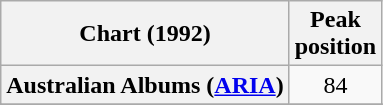<table class="wikitable sortable plainrowheaders" style="text-align:center">
<tr>
<th scope="col">Chart (1992)</th>
<th scope="col">Peak<br>position</th>
</tr>
<tr>
<th scope="row">Australian Albums (<a href='#'>ARIA</a>)</th>
<td>84</td>
</tr>
<tr>
</tr>
<tr>
</tr>
<tr>
</tr>
<tr>
</tr>
<tr>
</tr>
<tr>
</tr>
<tr>
</tr>
</table>
